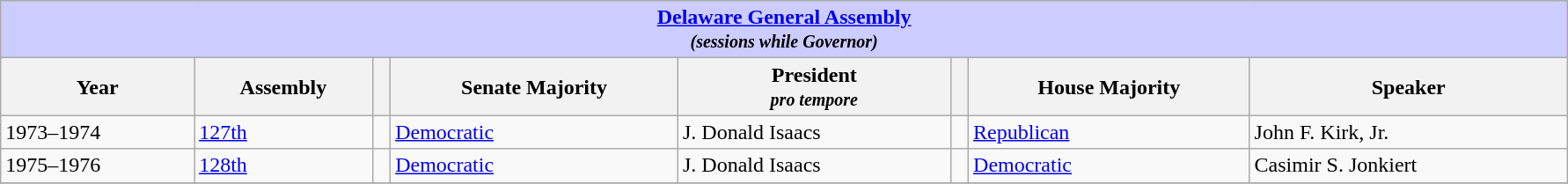<table class=wikitable style="width: 94%" style="text-align: center;" align="center">
<tr bgcolor=#cccccc>
<th colspan=12 style="background: #ccccff;"><strong><a href='#'>Delaware General Assembly</a></strong> <br> <small><em>(sessions while Governor)</em></small></th>
</tr>
<tr>
<th><strong>Year</strong></th>
<th><strong>Assembly</strong></th>
<th></th>
<th><strong>Senate Majority</strong></th>
<th><strong>President<br><em><small>pro tempore</small><strong><em></th>
<th></th>
<th></strong>House Majority<strong></th>
<th></strong>Speaker<strong></th>
</tr>
<tr>
<td>1973–1974</td>
<td><a href='#'>127th</a></td>
<td></td>
<td><a href='#'>Democratic</a></td>
<td>J. Donald Isaacs</td>
<td></td>
<td><a href='#'>Republican</a></td>
<td>John F. Kirk, Jr.</td>
</tr>
<tr>
<td>1975–1976</td>
<td><a href='#'>128th</a></td>
<td></td>
<td><a href='#'>Democratic</a></td>
<td>J. Donald Isaacs</td>
<td></td>
<td><a href='#'>Democratic</a></td>
<td>Casimir S. Jonkiert</td>
</tr>
<tr>
</tr>
</table>
